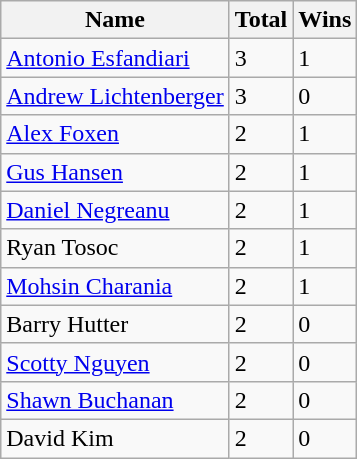<table class="wikitable">
<tr>
<th>Name</th>
<th>Total</th>
<th>Wins</th>
</tr>
<tr>
<td> <a href='#'>Antonio Esfandiari</a></td>
<td>3</td>
<td>1</td>
</tr>
<tr>
<td> <a href='#'>Andrew Lichtenberger</a></td>
<td>3</td>
<td>0</td>
</tr>
<tr>
<td> <a href='#'>Alex Foxen</a></td>
<td>2</td>
<td>1</td>
</tr>
<tr>
<td> <a href='#'>Gus Hansen</a></td>
<td>2</td>
<td>1</td>
</tr>
<tr>
<td> <a href='#'>Daniel Negreanu</a></td>
<td>2</td>
<td>1</td>
</tr>
<tr>
<td> Ryan Tosoc</td>
<td>2</td>
<td>1</td>
</tr>
<tr>
<td> <a href='#'>Mohsin Charania</a></td>
<td>2</td>
<td>1</td>
</tr>
<tr>
<td> Barry Hutter</td>
<td>2</td>
<td>0</td>
</tr>
<tr>
<td> <a href='#'>Scotty Nguyen</a></td>
<td>2</td>
<td>0</td>
</tr>
<tr>
<td> <a href='#'>Shawn Buchanan</a></td>
<td>2</td>
<td>0</td>
</tr>
<tr>
<td> David Kim</td>
<td>2</td>
<td>0</td>
</tr>
</table>
